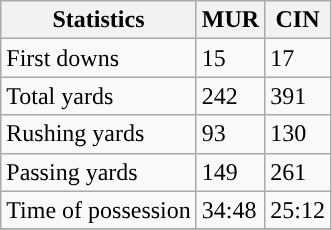<table class="wikitable">
<tr>
<th>Statistics</th>
<th>MUR</th>
<th>CIN</th>
</tr>
<tr>
<td>First downs</td>
<td>15</td>
<td>17</td>
</tr>
<tr>
<td>Total yards</td>
<td>242</td>
<td>391</td>
</tr>
<tr>
<td>Rushing yards</td>
<td>93</td>
<td>130</td>
</tr>
<tr>
<td>Passing yards</td>
<td>149</td>
<td>261</td>
</tr>
<tr>
<td>Time of possession</td>
<td>34:48</td>
<td>25:12</td>
</tr>
<tr>
</tr>
</table>
